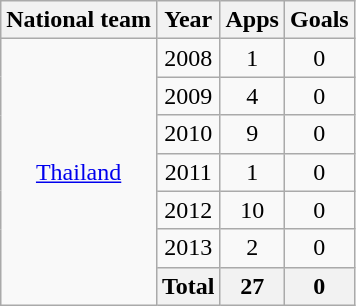<table class="wikitable" style="text-align:center">
<tr>
<th>National team</th>
<th>Year</th>
<th>Apps</th>
<th>Goals</th>
</tr>
<tr>
<td rowspan="7" valign="center"><a href='#'>Thailand</a></td>
<td>2008</td>
<td>1</td>
<td>0</td>
</tr>
<tr>
<td>2009</td>
<td>4</td>
<td>0</td>
</tr>
<tr>
<td>2010</td>
<td>9</td>
<td>0</td>
</tr>
<tr>
<td>2011</td>
<td>1</td>
<td>0</td>
</tr>
<tr>
<td>2012</td>
<td>10</td>
<td>0</td>
</tr>
<tr>
<td>2013</td>
<td>2</td>
<td>0</td>
</tr>
<tr>
<th>Total</th>
<th>27</th>
<th>0</th>
</tr>
</table>
